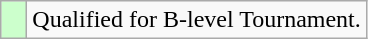<table class="wikitable">
<tr>
<td style="width:10px; background:#cfc;"></td>
<td>Qualified for B-level Tournament.</td>
</tr>
</table>
